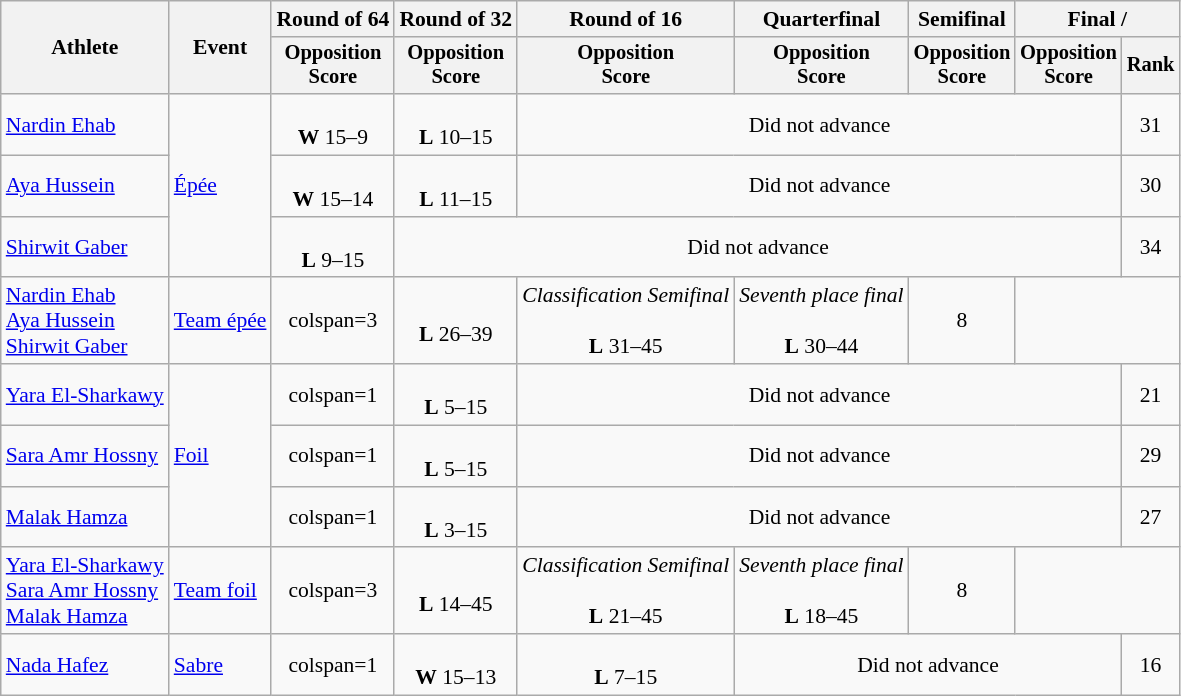<table class="wikitable" style="font-size:90%">
<tr>
<th rowspan="2">Athlete</th>
<th rowspan="2">Event</th>
<th>Round of 64</th>
<th>Round of 32</th>
<th>Round of 16</th>
<th>Quarterfinal</th>
<th>Semifinal</th>
<th colspan="2">Final / </th>
</tr>
<tr style="font-size:95%">
<th>Opposition <br> Score</th>
<th>Opposition <br> Score</th>
<th>Opposition <br> Score</th>
<th>Opposition <br> Score</th>
<th>Opposition <br> Score</th>
<th>Opposition <br> Score</th>
<th>Rank</th>
</tr>
<tr align="center">
<td align="left"><a href='#'>Nardin Ehab</a></td>
<td rowspan="3" align="left"><a href='#'>Épée</a></td>
<td><br> <strong>W</strong> 15–9</td>
<td><br> <strong>L</strong> 10–15</td>
<td colspan="4">Did not advance</td>
<td>31</td>
</tr>
<tr align="center">
<td align="left"><a href='#'>Aya Hussein</a></td>
<td><br><strong>W</strong> 15–14</td>
<td><br> <strong>L</strong> 11–15</td>
<td colspan="4">Did not advance</td>
<td>30</td>
</tr>
<tr align="center">
<td align="left"><a href='#'>Shirwit Gaber</a></td>
<td><br> <strong>L</strong> 9–15</td>
<td colspan="5">Did not advance</td>
<td>34</td>
</tr>
<tr align="center">
<td align="left"><a href='#'>Nardin Ehab</a><br><a href='#'>Aya Hussein</a><br><a href='#'>Shirwit Gaber</a></td>
<td align="left"><a href='#'>Team épée</a></td>
<td>colspan=3 </td>
<td><br> <strong>L</strong> 26–39</td>
<td><em>Classification Semifinal</em><br><br> <strong>L</strong> 31–45</td>
<td><em>Seventh place final</em><br><br> <strong>L</strong> 30–44</td>
<td>8</td>
</tr>
<tr align="center">
<td align="left"><a href='#'>Yara El-Sharkawy</a></td>
<td rowspan="3" align="left"><a href='#'>Foil</a></td>
<td>colspan=1 </td>
<td><br> <strong>L</strong> 5–15</td>
<td colspan="4">Did not advance</td>
<td>21</td>
</tr>
<tr align="center">
<td align="left"><a href='#'>Sara Amr Hossny</a></td>
<td>colspan=1 </td>
<td><br> <strong>L</strong> 5–15</td>
<td colspan="4">Did not advance</td>
<td>29</td>
</tr>
<tr align="center">
<td align="left"><a href='#'>Malak Hamza</a></td>
<td>colspan=1 </td>
<td><br> <strong>L</strong> 3–15</td>
<td colspan="4">Did not advance</td>
<td>27</td>
</tr>
<tr align="center">
<td align="left"><a href='#'>Yara El-Sharkawy</a><br><a href='#'>Sara Amr Hossny</a><br><a href='#'>Malak Hamza</a></td>
<td align="left"><a href='#'>Team foil</a></td>
<td>colspan=3 </td>
<td><br> <strong>L</strong> 14–45</td>
<td><em>Classification Semifinal</em><br><em></em><br> <strong>L</strong> 21–45</td>
<td><em>Seventh place final</em><br><em></em><br> <strong>L</strong> 18–45</td>
<td>8</td>
</tr>
<tr align="center">
<td align="left"><a href='#'>Nada Hafez</a></td>
<td align="left"><a href='#'>Sabre</a></td>
<td>colspan=1 </td>
<td><br> <strong>W</strong> 15–13</td>
<td><br> <strong>L</strong> 7–15</td>
<td colspan="3">Did not advance</td>
<td>16</td>
</tr>
</table>
